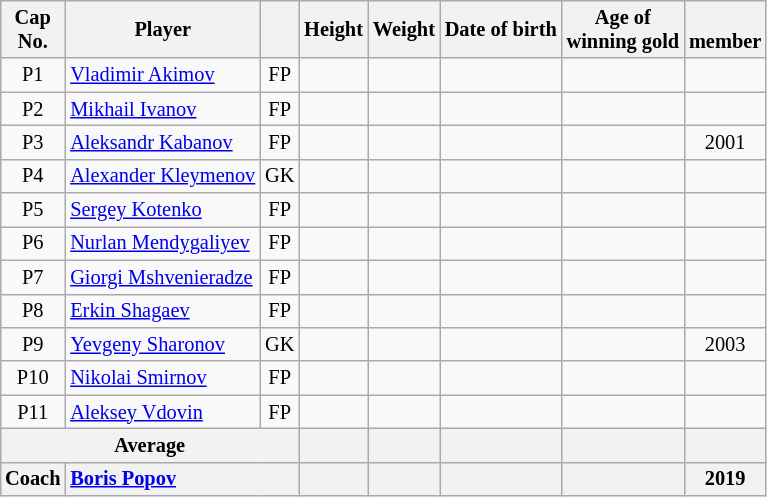<table class="wikitable sortable" style="text-align: center; font-size: 85%; margin-left: 1em;">
<tr>
<th>Cap<br>No.</th>
<th>Player</th>
<th></th>
<th>Height</th>
<th>Weight</th>
<th>Date of birth</th>
<th>Age of<br>winning gold</th>
<th><br>member</th>
</tr>
<tr>
<td>P1</td>
<td style="text-align: left;" data-sort-value="Akimov, Vladimir"><a href='#'>Vladimir Akimov</a></td>
<td>FP</td>
<td style="text-align: left;"></td>
<td style="text-align: right;"></td>
<td style="text-align: right;"></td>
<td style="text-align: left;"></td>
<td></td>
</tr>
<tr>
<td>P2</td>
<td style="text-align: left;" data-sort-value="Ivanov, Mikhail"><a href='#'>Mikhail Ivanov</a></td>
<td>FP</td>
<td style="text-align: left;"></td>
<td style="text-align: right;"></td>
<td style="text-align: right;"></td>
<td style="text-align: left;"></td>
<td></td>
</tr>
<tr>
<td>P3</td>
<td style="text-align: left;" data-sort-value="Kabanov, Aleksandr"><a href='#'>Aleksandr Kabanov</a></td>
<td>FP</td>
<td style="text-align: left;"></td>
<td style="text-align: right;"></td>
<td style="text-align: right;"></td>
<td style="text-align: left;"></td>
<td>2001</td>
</tr>
<tr>
<td>P4</td>
<td style="text-align: left;" data-sort-value="Kleymenov, Alexander"><a href='#'>Alexander Kleymenov</a></td>
<td>GK</td>
<td style="text-align: left;"></td>
<td style="text-align: right;"></td>
<td style="text-align: right;"></td>
<td style="text-align: left;"></td>
<td></td>
</tr>
<tr>
<td>P5</td>
<td style="text-align: left;" data-sort-value="Kotenko, Sergey"><a href='#'>Sergey Kotenko</a></td>
<td>FP</td>
<td style="text-align: left;"></td>
<td style="text-align: right;"></td>
<td style="text-align: right;"></td>
<td style="text-align: left;"></td>
<td></td>
</tr>
<tr>
<td>P6</td>
<td style="text-align: left;" data-sort-value="Mendygaliyev, Nurlan"><a href='#'>Nurlan Mendygaliyev</a></td>
<td>FP</td>
<td style="text-align: left;"></td>
<td style="text-align: right;"></td>
<td style="text-align: right;"></td>
<td style="text-align: left;"></td>
<td></td>
</tr>
<tr>
<td>P7</td>
<td style="text-align: left;" data-sort-value="Mshvenieradze, Giorgi"><a href='#'>Giorgi Mshvenieradze</a></td>
<td>FP</td>
<td style="text-align: left;"></td>
<td style="text-align: right;"></td>
<td style="text-align: right;"></td>
<td style="text-align: left;"></td>
<td></td>
</tr>
<tr>
<td>P8</td>
<td style="text-align: left;" data-sort-value="Shagaev, Erkin"><a href='#'>Erkin Shagaev</a></td>
<td>FP</td>
<td style="text-align: left;"></td>
<td style="text-align: right;"></td>
<td style="text-align: right;"></td>
<td style="text-align: left;"></td>
<td></td>
</tr>
<tr>
<td>P9</td>
<td style="text-align: left;" data-sort-value="Sharonov, Yevgeny"><a href='#'>Yevgeny Sharonov</a></td>
<td>GK</td>
<td style="text-align: left;"></td>
<td style="text-align: right;"></td>
<td style="text-align: right;"></td>
<td style="text-align: left;"></td>
<td>2003</td>
</tr>
<tr>
<td>P10</td>
<td style="text-align: left;" data-sort-value="Smirnov, Nikolai"><a href='#'>Nikolai Smirnov</a></td>
<td>FP</td>
<td style="text-align: left;"></td>
<td style="text-align: right;"></td>
<td style="text-align: right;"></td>
<td style="text-align: left;"></td>
<td></td>
</tr>
<tr>
<td>P11</td>
<td style="text-align: left;" data-sort-value="Vdovin, Aleksey"><a href='#'>Aleksey Vdovin</a></td>
<td>FP</td>
<td style="text-align: left;"></td>
<td style="text-align: right;"></td>
<td style="text-align: right;"></td>
<td style="text-align: left;"></td>
<td></td>
</tr>
<tr>
<th colspan="3">Average</th>
<th style="text-align: left;"></th>
<th style="text-align: right;"></th>
<th style="text-align: right;"></th>
<th style="text-align: left;"></th>
<th></th>
</tr>
<tr>
<th>Coach</th>
<th colspan="2" style="text-align: left;"><a href='#'>Boris Popov</a></th>
<th></th>
<th></th>
<th style="text-align: right;"></th>
<th style="text-align: left;"></th>
<th>2019</th>
</tr>
</table>
